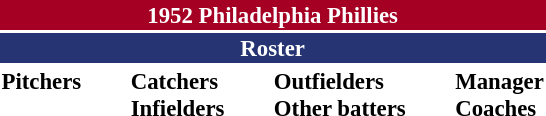<table class="toccolours" style="font-size: 95%;">
<tr>
<th colspan="10" style="background-color: #A50024; color: white; text-align: center;">1952 Philadelphia Phillies</th>
</tr>
<tr>
<td colspan="10" style="background-color: #263473; color: white; text-align: center;"><strong>Roster</strong></td>
</tr>
<tr>
<td valign="top"><strong>Pitchers</strong><br>












</td>
<td width="25px"></td>
<td valign="top"><strong>Catchers</strong><br>

<strong>Infielders</strong>








</td>
<td width="25px"></td>
<td valign="top"><strong>Outfielders</strong><br>





<strong>Other batters</strong>
</td>
<td width="25px"></td>
<td valign="top"><strong>Manager</strong><br>

<strong>Coaches</strong>





</td>
</tr>
<tr>
</tr>
</table>
